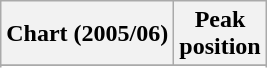<table class="wikitable sortable plainrowheaders">
<tr>
<th scope="col">Chart (2005/06)</th>
<th scope="col">Peak<br>position</th>
</tr>
<tr>
</tr>
<tr>
</tr>
</table>
